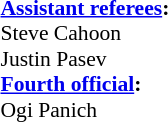<table style="width:100%;font-size:90%">
<tr>
<td><br><strong><a href='#'>Assistant referees</a>:</strong>
<br>Steve Cahoon
<br> Justin Pasev
<br><strong><a href='#'>Fourth official</a>:</strong>
<br>Ogi Panich</td>
<td style="width:60%; vertical-align:top"></td>
</tr>
</table>
